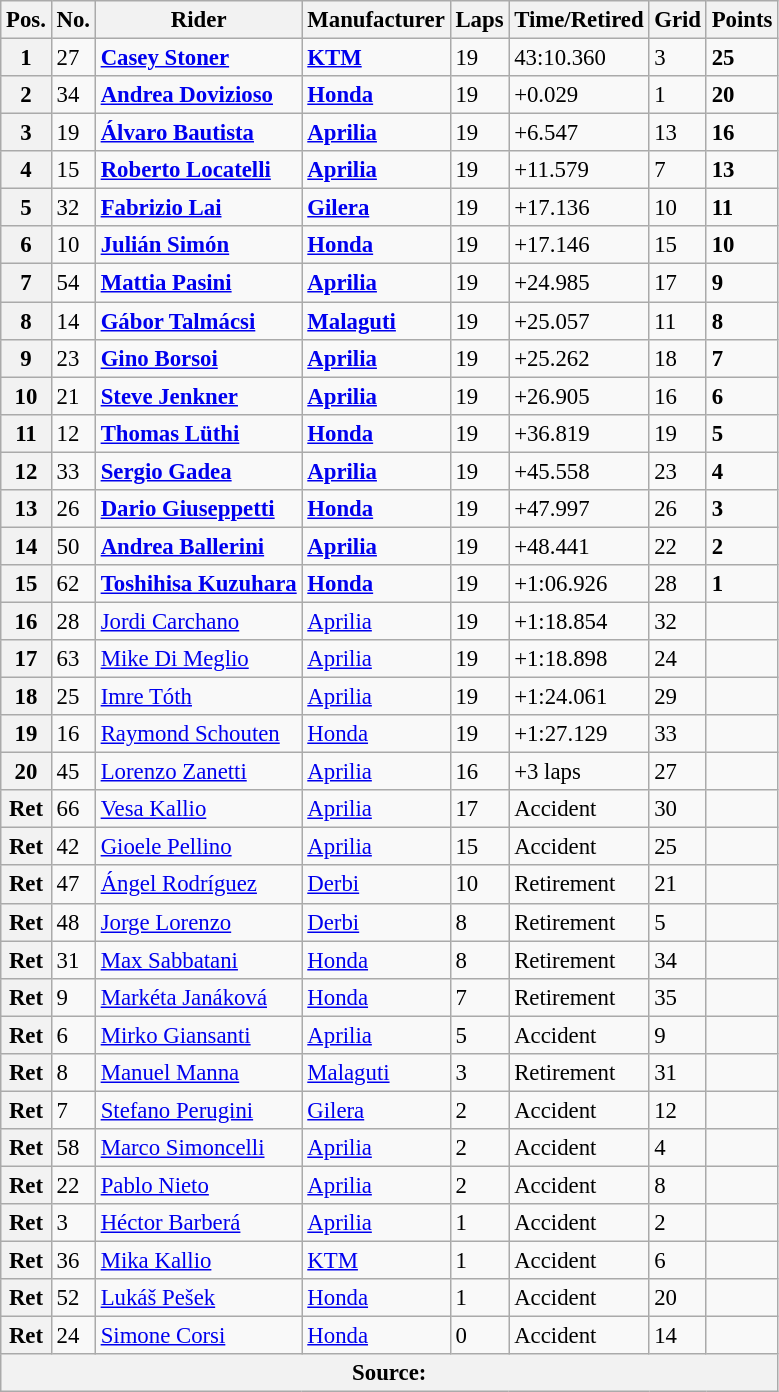<table class="wikitable" style="font-size: 95%;">
<tr>
<th>Pos.</th>
<th>No.</th>
<th>Rider</th>
<th>Manufacturer</th>
<th>Laps</th>
<th>Time/Retired</th>
<th>Grid</th>
<th>Points</th>
</tr>
<tr>
<th>1</th>
<td>27</td>
<td> <strong><a href='#'>Casey Stoner</a></strong></td>
<td><strong><a href='#'>KTM</a></strong></td>
<td>19</td>
<td>43:10.360</td>
<td>3</td>
<td><strong>25</strong></td>
</tr>
<tr>
<th>2</th>
<td>34</td>
<td> <strong><a href='#'>Andrea Dovizioso</a></strong></td>
<td><strong><a href='#'>Honda</a></strong></td>
<td>19</td>
<td>+0.029</td>
<td>1</td>
<td><strong>20</strong></td>
</tr>
<tr>
<th>3</th>
<td>19</td>
<td> <strong><a href='#'>Álvaro Bautista</a></strong></td>
<td><strong><a href='#'>Aprilia</a></strong></td>
<td>19</td>
<td>+6.547</td>
<td>13</td>
<td><strong>16</strong></td>
</tr>
<tr>
<th>4</th>
<td>15</td>
<td> <strong><a href='#'>Roberto Locatelli</a></strong></td>
<td><strong><a href='#'>Aprilia</a></strong></td>
<td>19</td>
<td>+11.579</td>
<td>7</td>
<td><strong>13</strong></td>
</tr>
<tr>
<th>5</th>
<td>32</td>
<td> <strong><a href='#'>Fabrizio Lai</a></strong></td>
<td><strong><a href='#'>Gilera</a></strong></td>
<td>19</td>
<td>+17.136</td>
<td>10</td>
<td><strong>11</strong></td>
</tr>
<tr>
<th>6</th>
<td>10</td>
<td> <strong><a href='#'>Julián Simón</a></strong></td>
<td><strong><a href='#'>Honda</a></strong></td>
<td>19</td>
<td>+17.146</td>
<td>15</td>
<td><strong>10</strong></td>
</tr>
<tr>
<th>7</th>
<td>54</td>
<td> <strong><a href='#'>Mattia Pasini</a></strong></td>
<td><strong><a href='#'>Aprilia</a></strong></td>
<td>19</td>
<td>+24.985</td>
<td>17</td>
<td><strong>9</strong></td>
</tr>
<tr>
<th>8</th>
<td>14</td>
<td> <strong><a href='#'>Gábor Talmácsi</a></strong></td>
<td><strong><a href='#'>Malaguti</a></strong></td>
<td>19</td>
<td>+25.057</td>
<td>11</td>
<td><strong>8</strong></td>
</tr>
<tr>
<th>9</th>
<td>23</td>
<td> <strong><a href='#'>Gino Borsoi</a></strong></td>
<td><strong><a href='#'>Aprilia</a></strong></td>
<td>19</td>
<td>+25.262</td>
<td>18</td>
<td><strong>7</strong></td>
</tr>
<tr>
<th>10</th>
<td>21</td>
<td> <strong><a href='#'>Steve Jenkner</a></strong></td>
<td><strong><a href='#'>Aprilia</a></strong></td>
<td>19</td>
<td>+26.905</td>
<td>16</td>
<td><strong>6</strong></td>
</tr>
<tr>
<th>11</th>
<td>12</td>
<td> <strong><a href='#'>Thomas Lüthi</a></strong></td>
<td><strong><a href='#'>Honda</a></strong></td>
<td>19</td>
<td>+36.819</td>
<td>19</td>
<td><strong>5</strong></td>
</tr>
<tr>
<th>12</th>
<td>33</td>
<td> <strong><a href='#'>Sergio Gadea</a></strong></td>
<td><strong><a href='#'>Aprilia</a></strong></td>
<td>19</td>
<td>+45.558</td>
<td>23</td>
<td><strong>4</strong></td>
</tr>
<tr>
<th>13</th>
<td>26</td>
<td> <strong><a href='#'>Dario Giuseppetti</a></strong></td>
<td><strong><a href='#'>Honda</a></strong></td>
<td>19</td>
<td>+47.997</td>
<td>26</td>
<td><strong>3</strong></td>
</tr>
<tr>
<th>14</th>
<td>50</td>
<td> <strong><a href='#'>Andrea Ballerini</a></strong></td>
<td><strong><a href='#'>Aprilia</a></strong></td>
<td>19</td>
<td>+48.441</td>
<td>22</td>
<td><strong>2</strong></td>
</tr>
<tr>
<th>15</th>
<td>62</td>
<td> <strong><a href='#'>Toshihisa Kuzuhara</a></strong></td>
<td><strong><a href='#'>Honda</a></strong></td>
<td>19</td>
<td>+1:06.926</td>
<td>28</td>
<td><strong>1</strong></td>
</tr>
<tr>
<th>16</th>
<td>28</td>
<td> <a href='#'>Jordi Carchano</a></td>
<td><a href='#'>Aprilia</a></td>
<td>19</td>
<td>+1:18.854</td>
<td>32</td>
<td></td>
</tr>
<tr>
<th>17</th>
<td>63</td>
<td> <a href='#'>Mike Di Meglio</a></td>
<td><a href='#'>Aprilia</a></td>
<td>19</td>
<td>+1:18.898</td>
<td>24</td>
<td></td>
</tr>
<tr>
<th>18</th>
<td>25</td>
<td> <a href='#'>Imre Tóth</a></td>
<td><a href='#'>Aprilia</a></td>
<td>19</td>
<td>+1:24.061</td>
<td>29</td>
<td></td>
</tr>
<tr>
<th>19</th>
<td>16</td>
<td> <a href='#'>Raymond Schouten</a></td>
<td><a href='#'>Honda</a></td>
<td>19</td>
<td>+1:27.129</td>
<td>33</td>
<td></td>
</tr>
<tr>
<th>20</th>
<td>45</td>
<td> <a href='#'>Lorenzo Zanetti</a></td>
<td><a href='#'>Aprilia</a></td>
<td>16</td>
<td>+3 laps</td>
<td>27</td>
<td></td>
</tr>
<tr>
<th>Ret</th>
<td>66</td>
<td> <a href='#'>Vesa Kallio</a></td>
<td><a href='#'>Aprilia</a></td>
<td>17</td>
<td>Accident</td>
<td>30</td>
<td></td>
</tr>
<tr>
<th>Ret</th>
<td>42</td>
<td> <a href='#'>Gioele Pellino</a></td>
<td><a href='#'>Aprilia</a></td>
<td>15</td>
<td>Accident</td>
<td>25</td>
<td></td>
</tr>
<tr>
<th>Ret</th>
<td>47</td>
<td> <a href='#'>Ángel Rodríguez</a></td>
<td><a href='#'>Derbi</a></td>
<td>10</td>
<td>Retirement</td>
<td>21</td>
<td></td>
</tr>
<tr>
<th>Ret</th>
<td>48</td>
<td> <a href='#'>Jorge Lorenzo</a></td>
<td><a href='#'>Derbi</a></td>
<td>8</td>
<td>Retirement</td>
<td>5</td>
<td></td>
</tr>
<tr>
<th>Ret</th>
<td>31</td>
<td> <a href='#'>Max Sabbatani</a></td>
<td><a href='#'>Honda</a></td>
<td>8</td>
<td>Retirement</td>
<td>34</td>
<td></td>
</tr>
<tr>
<th>Ret</th>
<td>9</td>
<td> <a href='#'>Markéta Janáková</a></td>
<td><a href='#'>Honda</a></td>
<td>7</td>
<td>Retirement</td>
<td>35</td>
<td></td>
</tr>
<tr>
<th>Ret</th>
<td>6</td>
<td> <a href='#'>Mirko Giansanti</a></td>
<td><a href='#'>Aprilia</a></td>
<td>5</td>
<td>Accident</td>
<td>9</td>
<td></td>
</tr>
<tr>
<th>Ret</th>
<td>8</td>
<td> <a href='#'>Manuel Manna</a></td>
<td><a href='#'>Malaguti</a></td>
<td>3</td>
<td>Retirement</td>
<td>31</td>
<td></td>
</tr>
<tr>
<th>Ret</th>
<td>7</td>
<td> <a href='#'>Stefano Perugini</a></td>
<td><a href='#'>Gilera</a></td>
<td>2</td>
<td>Accident</td>
<td>12</td>
<td></td>
</tr>
<tr>
<th>Ret</th>
<td>58</td>
<td> <a href='#'>Marco Simoncelli</a></td>
<td><a href='#'>Aprilia</a></td>
<td>2</td>
<td>Accident</td>
<td>4</td>
<td></td>
</tr>
<tr>
<th>Ret</th>
<td>22</td>
<td> <a href='#'>Pablo Nieto</a></td>
<td><a href='#'>Aprilia</a></td>
<td>2</td>
<td>Accident</td>
<td>8</td>
<td></td>
</tr>
<tr>
<th>Ret</th>
<td>3</td>
<td> <a href='#'>Héctor Barberá</a></td>
<td><a href='#'>Aprilia</a></td>
<td>1</td>
<td>Accident</td>
<td>2</td>
<td></td>
</tr>
<tr>
<th>Ret</th>
<td>36</td>
<td> <a href='#'>Mika Kallio</a></td>
<td><a href='#'>KTM</a></td>
<td>1</td>
<td>Accident</td>
<td>6</td>
<td></td>
</tr>
<tr>
<th>Ret</th>
<td>52</td>
<td> <a href='#'>Lukáš Pešek</a></td>
<td><a href='#'>Honda</a></td>
<td>1</td>
<td>Accident</td>
<td>20</td>
<td></td>
</tr>
<tr>
<th>Ret</th>
<td>24</td>
<td> <a href='#'>Simone Corsi</a></td>
<td><a href='#'>Honda</a></td>
<td>0</td>
<td>Accident</td>
<td>14</td>
<td></td>
</tr>
<tr>
<th colspan=8>Source: </th>
</tr>
</table>
